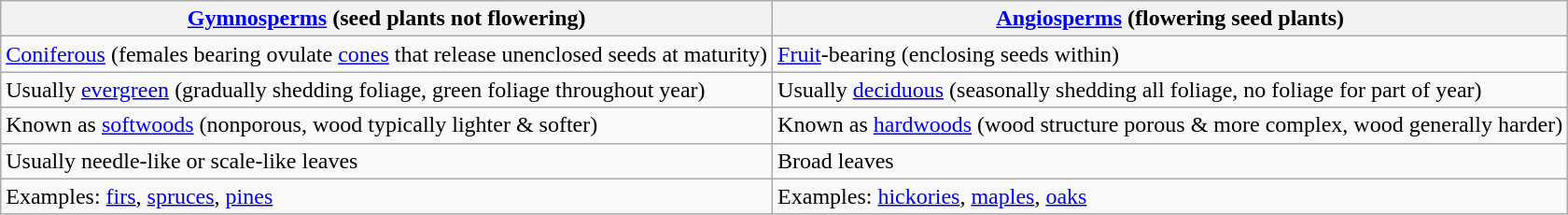<table class="wikitable">
<tr>
<th><a href='#'>Gymnosperms</a> (seed plants not flowering)</th>
<th><a href='#'>Angiosperms</a> (flowering seed plants)</th>
</tr>
<tr>
<td><a href='#'>Coniferous</a> (females bearing ovulate <a href='#'>cones</a> that release unenclosed seeds at maturity)</td>
<td><a href='#'>Fruit</a>-bearing (enclosing seeds within)</td>
</tr>
<tr>
<td>Usually <a href='#'>evergreen</a> (gradually shedding foliage, green foliage throughout year)</td>
<td>Usually <a href='#'>deciduous</a> (seasonally shedding all foliage, no foliage for part of year)</td>
</tr>
<tr>
<td>Known as <a href='#'>softwoods</a> (nonporous, wood typically lighter & softer)</td>
<td>Known as <a href='#'>hardwoods</a> (wood structure porous & more complex, wood generally harder)</td>
</tr>
<tr>
<td>Usually needle-like or scale-like leaves</td>
<td>Broad leaves</td>
</tr>
<tr>
<td>Examples: <a href='#'>firs</a>, <a href='#'>spruces</a>, <a href='#'>pines</a></td>
<td>Examples: <a href='#'>hickories</a>, <a href='#'>maples</a>, <a href='#'>oaks</a></td>
</tr>
</table>
